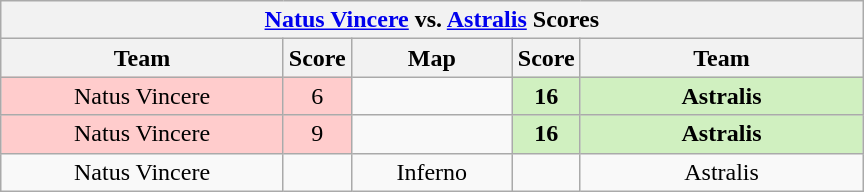<table class="wikitable" style="text-align: center;">
<tr>
<th colspan=5><a href='#'>Natus Vincere</a> vs.  <a href='#'>Astralis</a> Scores</th>
</tr>
<tr>
<th width="181px">Team</th>
<th width="20px">Score</th>
<th width="100px">Map</th>
<th width="20px">Score</th>
<th width="181px">Team</th>
</tr>
<tr>
<td style="background: #FFCCCC;">Natus Vincere</td>
<td style="background: #FFCCCC;">6</td>
<td></td>
<td style="background: #D0F0C0;"><strong>16</strong></td>
<td style="background: #D0F0C0;"><strong>Astralis</strong></td>
</tr>
<tr>
<td style="background: #FFCCCC;">Natus Vincere</td>
<td style="background: #FFCCCC;">9</td>
<td></td>
<td style="background: #D0F0C0;"><strong>16</strong></td>
<td style="background: #D0F0C0;"><strong>Astralis</strong></td>
</tr>
<tr>
<td>Natus Vincere</td>
<td></td>
<td>Inferno</td>
<td></td>
<td>Astralis</td>
</tr>
</table>
